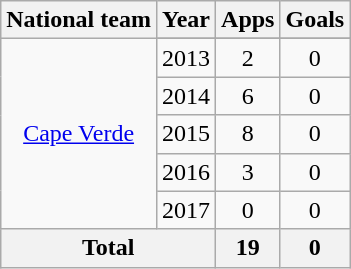<table class="wikitable" style="text-align:center">
<tr>
<th>National team</th>
<th>Year</th>
<th>Apps</th>
<th>Goals</th>
</tr>
<tr>
<td rowspan="6"><a href='#'>Cape Verde</a></td>
</tr>
<tr>
<td>2013</td>
<td>2</td>
<td>0</td>
</tr>
<tr>
<td>2014</td>
<td>6</td>
<td>0</td>
</tr>
<tr>
<td>2015</td>
<td>8</td>
<td>0</td>
</tr>
<tr>
<td>2016</td>
<td>3</td>
<td>0</td>
</tr>
<tr>
<td>2017</td>
<td>0</td>
<td>0</td>
</tr>
<tr>
<th colspan=2>Total</th>
<th>19</th>
<th>0</th>
</tr>
</table>
